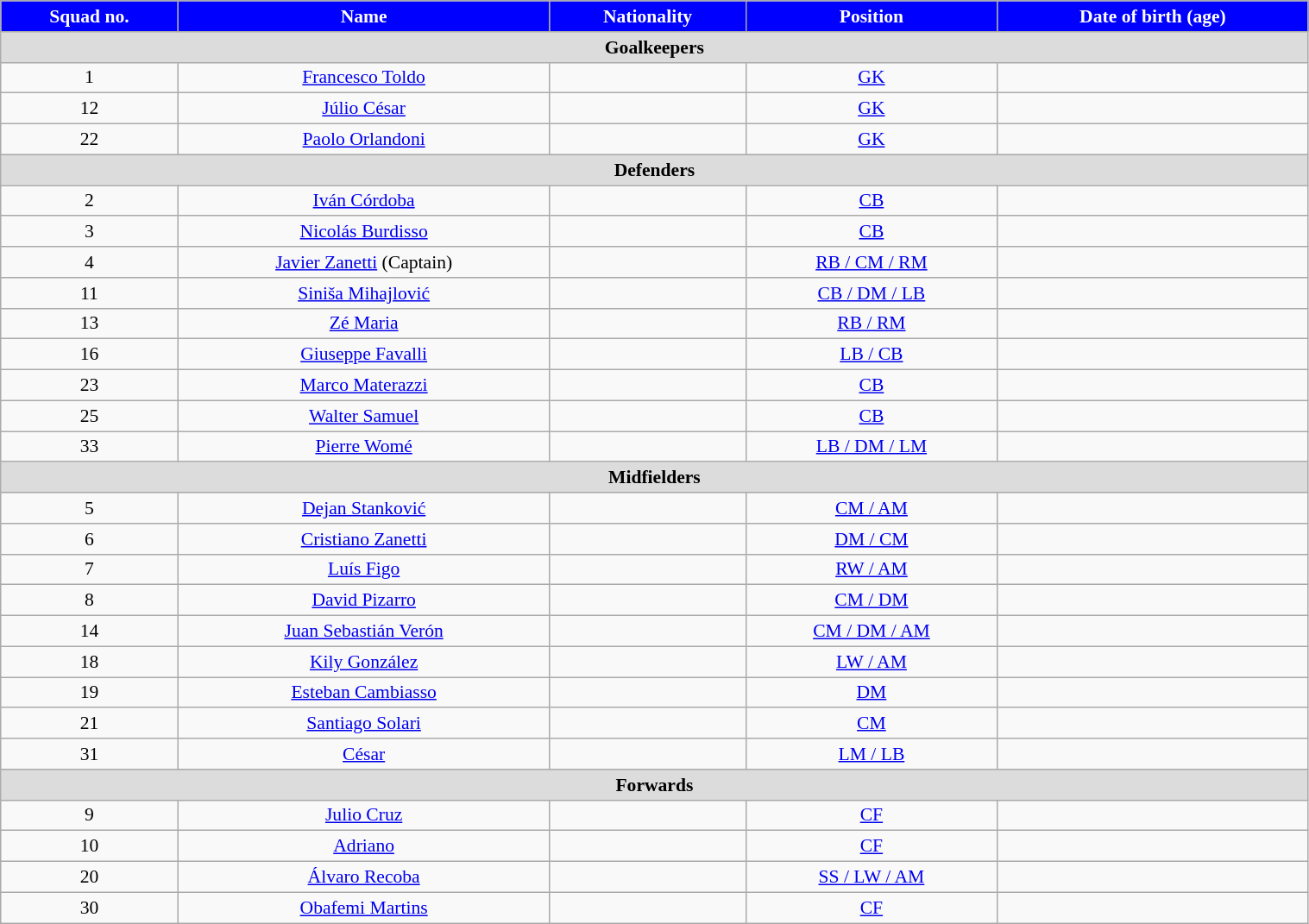<table class="wikitable" style="text-align:center; font-size:90%; width:80%">
<tr>
<th style="background:#0000FF; color:white; text-align:center">Squad no.</th>
<th style="background:#0000FF; color:white; text-align:center">Name</th>
<th style="background:#0000FF; color:white; text-align:center">Nationality</th>
<th style="background:#0000FF; color:white; text-align:center">Position</th>
<th style="background:#0000FF; color:white; text-align:center">Date of birth (age)</th>
</tr>
<tr>
<th colspan="6" style="background:#dcdcdc; color:black; text-align:center">Goalkeepers</th>
</tr>
<tr>
<td>1</td>
<td><a href='#'>Francesco Toldo</a></td>
<td></td>
<td><a href='#'>GK</a></td>
<td></td>
</tr>
<tr>
<td>12</td>
<td><a href='#'>Júlio César</a></td>
<td></td>
<td><a href='#'>GK</a></td>
<td></td>
</tr>
<tr>
<td>22</td>
<td><a href='#'>Paolo Orlandoni</a></td>
<td></td>
<td><a href='#'>GK</a></td>
<td></td>
</tr>
<tr>
<th colspan="6" style="background:#dcdcdc; color:black; text-align:center">Defenders</th>
</tr>
<tr>
<td>2</td>
<td><a href='#'>Iván Córdoba</a></td>
<td></td>
<td><a href='#'>CB</a></td>
<td></td>
</tr>
<tr>
<td>3</td>
<td><a href='#'>Nicolás Burdisso</a></td>
<td></td>
<td><a href='#'>CB</a></td>
<td></td>
</tr>
<tr>
<td>4</td>
<td><a href='#'>Javier Zanetti</a> (Captain)</td>
<td></td>
<td><a href='#'>RB / CM / RM</a></td>
<td></td>
</tr>
<tr>
<td>11</td>
<td><a href='#'>Siniša Mihajlović</a></td>
<td></td>
<td><a href='#'>CB / DM / LB</a></td>
<td></td>
</tr>
<tr>
<td>13</td>
<td><a href='#'>Zé Maria</a></td>
<td></td>
<td><a href='#'>RB / RM</a></td>
<td></td>
</tr>
<tr>
<td>16</td>
<td><a href='#'>Giuseppe Favalli</a></td>
<td></td>
<td><a href='#'>LB / CB</a></td>
<td></td>
</tr>
<tr>
<td>23</td>
<td><a href='#'>Marco Materazzi</a></td>
<td></td>
<td><a href='#'>CB</a></td>
<td></td>
</tr>
<tr>
<td>25</td>
<td><a href='#'>Walter Samuel</a></td>
<td></td>
<td><a href='#'>CB</a></td>
<td></td>
</tr>
<tr>
<td>33</td>
<td><a href='#'>Pierre Womé</a></td>
<td></td>
<td><a href='#'>LB / DM / LM</a></td>
<td></td>
</tr>
<tr>
<th colspan="6" style="background:#dcdcdc; color:black; text-align:center">Midfielders</th>
</tr>
<tr>
<td>5</td>
<td><a href='#'>Dejan Stanković</a></td>
<td></td>
<td><a href='#'>CM / AM</a></td>
<td></td>
</tr>
<tr>
<td>6</td>
<td><a href='#'>Cristiano Zanetti</a></td>
<td></td>
<td><a href='#'>DM / CM</a></td>
<td></td>
</tr>
<tr>
<td>7</td>
<td><a href='#'>Luís Figo</a></td>
<td></td>
<td><a href='#'>RW / AM</a></td>
<td></td>
</tr>
<tr>
<td>8</td>
<td><a href='#'>David Pizarro</a></td>
<td></td>
<td><a href='#'>CM / DM</a></td>
<td></td>
</tr>
<tr>
<td>14</td>
<td><a href='#'>Juan Sebastián Verón</a></td>
<td></td>
<td><a href='#'>CM / DM / AM</a></td>
<td></td>
</tr>
<tr>
<td>18</td>
<td><a href='#'>Kily González</a></td>
<td></td>
<td><a href='#'>LW / AM</a></td>
<td></td>
</tr>
<tr>
<td>19</td>
<td><a href='#'>Esteban Cambiasso</a></td>
<td></td>
<td><a href='#'>DM</a></td>
<td></td>
</tr>
<tr>
<td>21</td>
<td><a href='#'>Santiago Solari</a></td>
<td></td>
<td><a href='#'>CM</a></td>
<td></td>
</tr>
<tr>
<td>31</td>
<td><a href='#'>César</a></td>
<td></td>
<td><a href='#'>LM / LB</a></td>
<td></td>
</tr>
<tr>
<th colspan="7" style="background:#dcdcdc; color:black; text-align:center">Forwards</th>
</tr>
<tr>
<td>9</td>
<td><a href='#'>Julio Cruz</a></td>
<td></td>
<td><a href='#'>CF</a></td>
<td></td>
</tr>
<tr>
<td>10</td>
<td><a href='#'>Adriano</a></td>
<td></td>
<td><a href='#'>CF</a></td>
<td></td>
</tr>
<tr>
<td>20</td>
<td><a href='#'>Álvaro Recoba</a></td>
<td></td>
<td><a href='#'>SS / LW / AM</a></td>
<td></td>
</tr>
<tr>
<td>30</td>
<td><a href='#'>Obafemi Martins</a></td>
<td></td>
<td><a href='#'>CF</a></td>
<td></td>
</tr>
</table>
